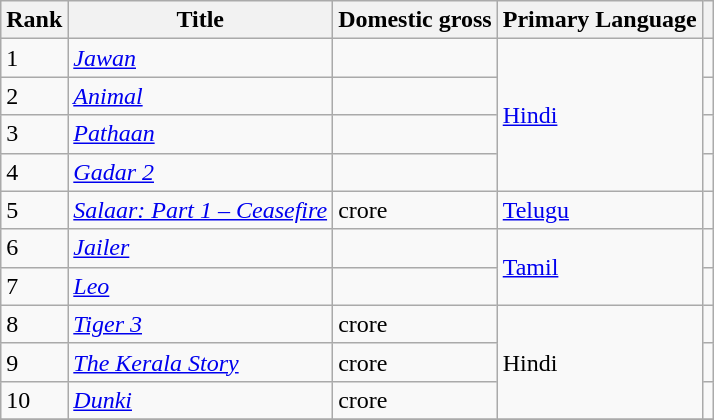<table class="wikitable sortable" style="margin:auto; margin:auto;">
<tr>
<th>Rank</th>
<th>Title</th>
<th>Domestic gross</th>
<th>Primary Language</th>
<th></th>
</tr>
<tr>
<td>1</td>
<td><em><a href='#'>Jawan</a></em></td>
<td></td>
<td rowspan="4"><a href='#'>Hindi</a></td>
<td></td>
</tr>
<tr>
<td>2</td>
<td><em><a href='#'>Animal</a></em></td>
<td></td>
<td></td>
</tr>
<tr>
<td>3</td>
<td><em><a href='#'>Pathaan</a></em></td>
<td></td>
<td></td>
</tr>
<tr>
<td>4</td>
<td><em><a href='#'>Gadar 2</a></em></td>
<td></td>
<td></td>
</tr>
<tr>
<td>5</td>
<td><em><a href='#'>Salaar: Part 1 – Ceasefire</a></em></td>
<td> crore</td>
<td><a href='#'>Telugu</a></td>
<td></td>
</tr>
<tr>
<td>6</td>
<td><em><a href='#'>Jailer</a></em></td>
<td></td>
<td rowspan="2"><a href='#'>Tamil</a></td>
<td></td>
</tr>
<tr>
<td>7</td>
<td><em><a href='#'>Leo</a></em></td>
<td></td>
<td></td>
</tr>
<tr>
<td>8</td>
<td><em><a href='#'>Tiger 3</a></em></td>
<td> crore</td>
<td rowspan="3">Hindi</td>
<td></td>
</tr>
<tr>
<td>9</td>
<td><em><a href='#'>The Kerala Story</a></em></td>
<td> crore</td>
<td></td>
</tr>
<tr>
<td>10</td>
<td><em><a href='#'>Dunki</a></em></td>
<td> crore</td>
<td></td>
</tr>
<tr>
</tr>
</table>
